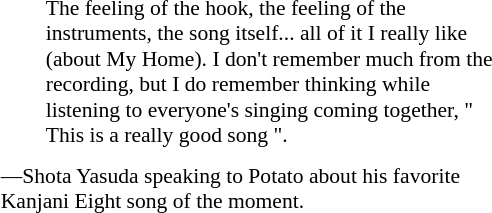<table cellpadding="5"  style="width:30%; float:right; font-size:90%; border-collapse:collapse; border-style:none;">
<tr>
<td style="width:20px; vertical-align:top;"></td>
<td style="text-align:left;"><br>The feeling of the hook, the feeling of the instruments, the song itself... all of it I really like (about My Home). I don't remember much from the recording, but I do remember thinking while listening to everyone's singing coming together, " This is a really good song ".</td>
</tr>
<tr>
<td colspan="3"><div>—Shota Yasuda speaking to Potato about his favorite Kanjani Eight song of the moment.<br></div></td>
<td style="width:20px; vertical-align:top;"></td>
</tr>
</table>
